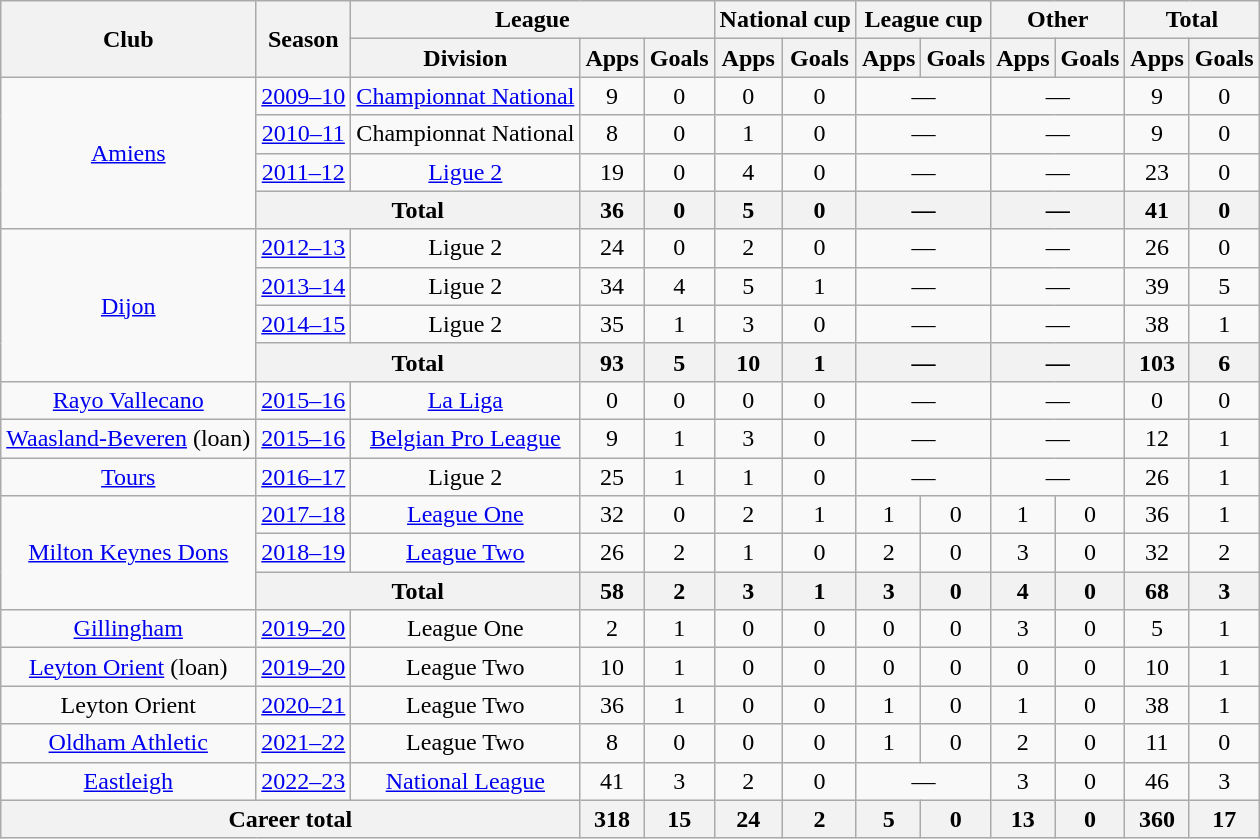<table class=wikitable style="text-align: center;">
<tr>
<th rowspan="2">Club</th>
<th rowspan="2">Season</th>
<th colspan="3">League</th>
<th colspan="2">National cup</th>
<th colspan="2">League cup</th>
<th colspan="2">Other</th>
<th colspan="2">Total</th>
</tr>
<tr>
<th>Division</th>
<th>Apps</th>
<th>Goals</th>
<th>Apps</th>
<th>Goals</th>
<th>Apps</th>
<th>Goals</th>
<th>Apps</th>
<th>Goals</th>
<th>Apps</th>
<th>Goals</th>
</tr>
<tr>
<td rowspan="4"><a href='#'>Amiens</a></td>
<td><a href='#'>2009–10</a></td>
<td><a href='#'>Championnat National</a></td>
<td>9</td>
<td>0</td>
<td>0</td>
<td>0</td>
<td colspan="2">—</td>
<td colspan="2">—</td>
<td>9</td>
<td>0</td>
</tr>
<tr>
<td><a href='#'>2010–11</a></td>
<td>Championnat National</td>
<td>8</td>
<td>0</td>
<td>1</td>
<td>0</td>
<td colspan="2">—</td>
<td colspan="2">—</td>
<td>9</td>
<td>0</td>
</tr>
<tr>
<td><a href='#'>2011–12</a></td>
<td><a href='#'>Ligue 2</a></td>
<td>19</td>
<td>0</td>
<td>4</td>
<td>0</td>
<td colspan="2">—</td>
<td colspan="2">—</td>
<td>23</td>
<td>0</td>
</tr>
<tr>
<th colspan="2">Total</th>
<th>36</th>
<th>0</th>
<th>5</th>
<th>0</th>
<th colspan="2">—</th>
<th colspan="2">—</th>
<th>41</th>
<th>0</th>
</tr>
<tr>
<td rowspan="4"><a href='#'>Dijon</a></td>
<td><a href='#'>2012–13</a></td>
<td>Ligue 2</td>
<td>24</td>
<td>0</td>
<td>2</td>
<td>0</td>
<td colspan="2">—</td>
<td colspan="2">—</td>
<td>26</td>
<td>0</td>
</tr>
<tr>
<td><a href='#'>2013–14</a></td>
<td>Ligue 2</td>
<td>34</td>
<td>4</td>
<td>5</td>
<td>1</td>
<td colspan="2">—</td>
<td colspan="2">—</td>
<td>39</td>
<td>5</td>
</tr>
<tr>
<td><a href='#'>2014–15</a></td>
<td>Ligue 2</td>
<td>35</td>
<td>1</td>
<td>3</td>
<td>0</td>
<td colspan="2">—</td>
<td colspan="2">—</td>
<td>38</td>
<td>1</td>
</tr>
<tr>
<th colspan="2">Total</th>
<th>93</th>
<th>5</th>
<th>10</th>
<th>1</th>
<th colspan="2">—</th>
<th colspan="2">—</th>
<th>103</th>
<th>6</th>
</tr>
<tr>
<td><a href='#'>Rayo Vallecano</a></td>
<td><a href='#'>2015–16</a></td>
<td><a href='#'>La Liga</a></td>
<td>0</td>
<td>0</td>
<td>0</td>
<td>0</td>
<td colspan="2">—</td>
<td colspan="2">—</td>
<td>0</td>
<td>0</td>
</tr>
<tr>
<td><a href='#'>Waasland-Beveren</a> (loan)</td>
<td><a href='#'>2015–16</a></td>
<td><a href='#'>Belgian Pro League</a></td>
<td>9</td>
<td>1</td>
<td>3</td>
<td>0</td>
<td colspan="2">—</td>
<td colspan="2">—</td>
<td>12</td>
<td>1</td>
</tr>
<tr>
<td><a href='#'>Tours</a></td>
<td><a href='#'>2016–17</a></td>
<td>Ligue 2</td>
<td>25</td>
<td>1</td>
<td>1</td>
<td>0</td>
<td colspan="2">—</td>
<td colspan="2">—</td>
<td>26</td>
<td>1</td>
</tr>
<tr>
<td rowspan="3"><a href='#'>Milton Keynes Dons</a></td>
<td><a href='#'>2017–18</a></td>
<td><a href='#'>League One</a></td>
<td>32</td>
<td>0</td>
<td>2</td>
<td>1</td>
<td>1</td>
<td>0</td>
<td>1</td>
<td>0</td>
<td>36</td>
<td>1</td>
</tr>
<tr>
<td><a href='#'>2018–19</a></td>
<td><a href='#'>League Two</a></td>
<td>26</td>
<td>2</td>
<td>1</td>
<td>0</td>
<td>2</td>
<td>0</td>
<td>3</td>
<td>0</td>
<td>32</td>
<td>2</td>
</tr>
<tr>
<th colspan="2">Total</th>
<th>58</th>
<th>2</th>
<th>3</th>
<th>1</th>
<th>3</th>
<th>0</th>
<th>4</th>
<th>0</th>
<th>68</th>
<th>3</th>
</tr>
<tr>
<td><a href='#'>Gillingham</a></td>
<td><a href='#'>2019–20</a></td>
<td>League One</td>
<td>2</td>
<td>1</td>
<td>0</td>
<td>0</td>
<td>0</td>
<td>0</td>
<td>3</td>
<td>0</td>
<td>5</td>
<td>1</td>
</tr>
<tr>
<td><a href='#'>Leyton Orient</a> (loan)</td>
<td><a href='#'>2019–20</a></td>
<td>League Two</td>
<td>10</td>
<td>1</td>
<td>0</td>
<td>0</td>
<td>0</td>
<td>0</td>
<td>0</td>
<td>0</td>
<td>10</td>
<td>1</td>
</tr>
<tr>
<td>Leyton Orient</td>
<td><a href='#'>2020–21</a></td>
<td>League Two</td>
<td>36</td>
<td>1</td>
<td>0</td>
<td>0</td>
<td>1</td>
<td>0</td>
<td>1</td>
<td>0</td>
<td>38</td>
<td>1</td>
</tr>
<tr>
<td><a href='#'>Oldham Athletic</a></td>
<td><a href='#'>2021–22</a></td>
<td>League Two</td>
<td>8</td>
<td>0</td>
<td>0</td>
<td>0</td>
<td>1</td>
<td>0</td>
<td>2</td>
<td>0</td>
<td>11</td>
<td>0</td>
</tr>
<tr>
<td><a href='#'>Eastleigh</a></td>
<td><a href='#'>2022–23</a></td>
<td><a href='#'>National League</a></td>
<td>41</td>
<td>3</td>
<td>2</td>
<td>0</td>
<td colspan="2">—</td>
<td>3</td>
<td>0</td>
<td>46</td>
<td>3</td>
</tr>
<tr>
<th colspan="3">Career total</th>
<th>318</th>
<th>15</th>
<th>24</th>
<th>2</th>
<th>5</th>
<th>0</th>
<th>13</th>
<th>0</th>
<th>360</th>
<th>17</th>
</tr>
</table>
